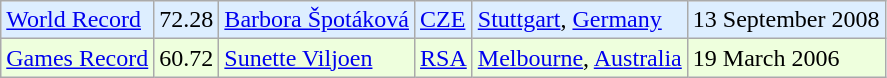<table class="wikitable">
<tr bgcolor = "ddeeff">
<td><a href='#'>World Record</a></td>
<td>72.28</td>
<td><a href='#'>Barbora Špotáková</a></td>
<td><a href='#'>CZE</a></td>
<td><a href='#'>Stuttgart</a>, <a href='#'>Germany</a></td>
<td>13 September 2008</td>
</tr>
<tr bgcolor = "eeffdd">
<td><a href='#'>Games Record</a></td>
<td>60.72</td>
<td><a href='#'>Sunette Viljoen</a></td>
<td><a href='#'>RSA</a></td>
<td><a href='#'>Melbourne</a>, <a href='#'>Australia</a></td>
<td>19 March 2006</td>
</tr>
</table>
